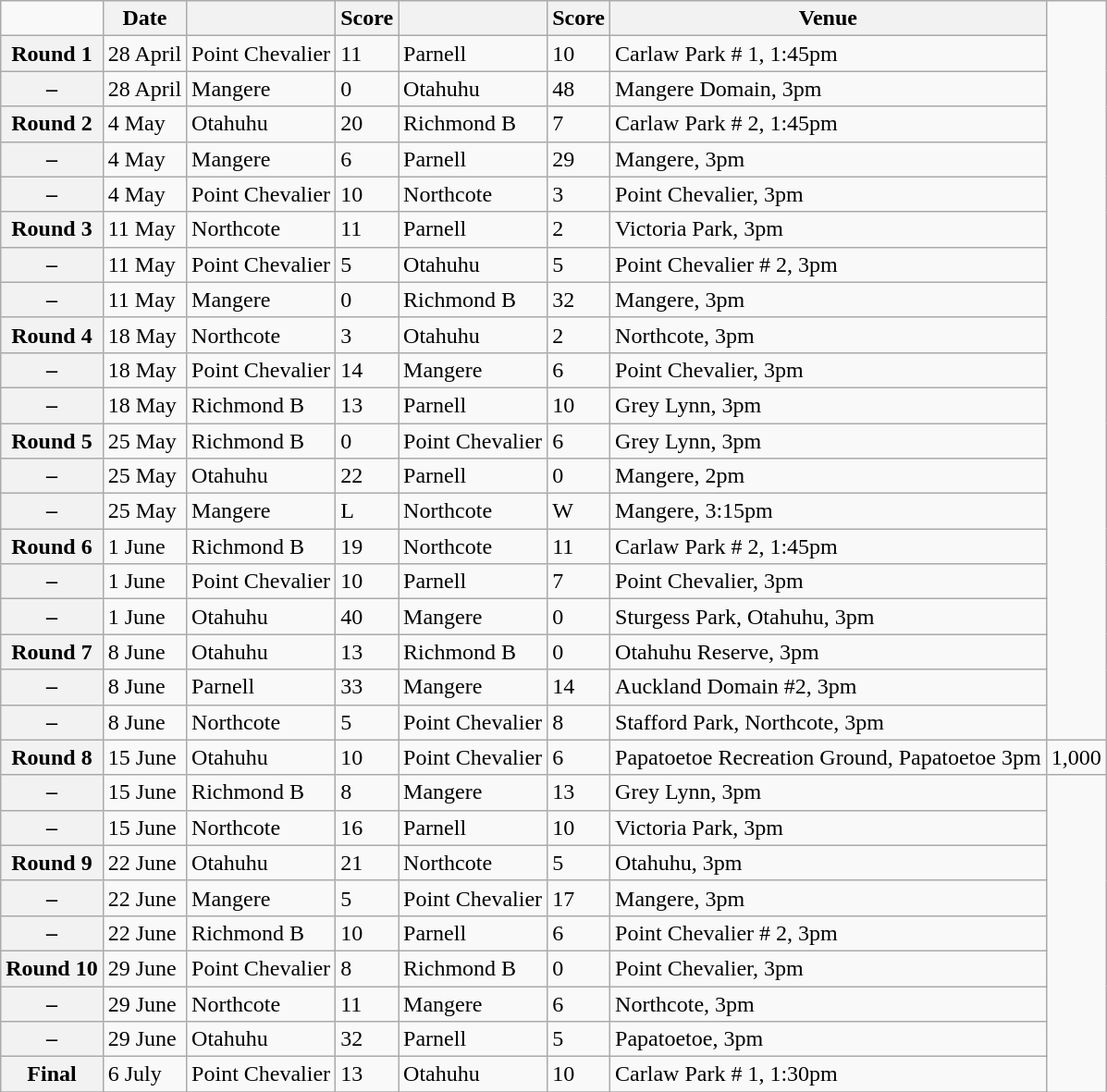<table class="wikitable mw-collapsible">
<tr>
<td></td>
<th scope="col">Date</th>
<th scope="col"></th>
<th scope="col">Score</th>
<th scope="col"></th>
<th scope="col">Score</th>
<th scope="col">Venue</th>
</tr>
<tr>
<th scope="row">Round 1</th>
<td>28 April</td>
<td>Point Chevalier</td>
<td>11</td>
<td>Parnell</td>
<td>10</td>
<td>Carlaw Park # 1, 1:45pm</td>
</tr>
<tr>
<th scope="row">–</th>
<td>28 April</td>
<td>Mangere</td>
<td>0</td>
<td>Otahuhu</td>
<td>48</td>
<td>Mangere Domain, 3pm</td>
</tr>
<tr>
<th scope="row">Round 2</th>
<td>4 May</td>
<td>Otahuhu</td>
<td>20</td>
<td>Richmond B</td>
<td>7</td>
<td>Carlaw Park # 2, 1:45pm</td>
</tr>
<tr>
<th scope="row">–</th>
<td>4 May</td>
<td>Mangere</td>
<td>6</td>
<td>Parnell</td>
<td>29</td>
<td>Mangere, 3pm</td>
</tr>
<tr>
<th scope="row">–</th>
<td>4 May</td>
<td>Point Chevalier</td>
<td>10</td>
<td>Northcote</td>
<td>3</td>
<td>Point Chevalier, 3pm</td>
</tr>
<tr>
<th scope="row">Round 3</th>
<td>11 May</td>
<td>Northcote</td>
<td>11</td>
<td>Parnell</td>
<td>2</td>
<td>Victoria Park, 3pm</td>
</tr>
<tr>
<th scope="row">–</th>
<td>11 May</td>
<td>Point Chevalier</td>
<td>5</td>
<td>Otahuhu</td>
<td>5</td>
<td>Point Chevalier # 2, 3pm</td>
</tr>
<tr>
<th scope="row">–</th>
<td>11 May</td>
<td>Mangere</td>
<td>0</td>
<td>Richmond B</td>
<td>32</td>
<td>Mangere, 3pm</td>
</tr>
<tr>
<th scope="row">Round 4</th>
<td>18 May</td>
<td>Northcote</td>
<td>3</td>
<td>Otahuhu</td>
<td>2</td>
<td>Northcote, 3pm</td>
</tr>
<tr>
<th scope="row">–</th>
<td>18 May</td>
<td>Point Chevalier</td>
<td>14</td>
<td>Mangere</td>
<td>6</td>
<td>Point Chevalier, 3pm</td>
</tr>
<tr>
<th scope="row">–</th>
<td>18 May</td>
<td>Richmond B</td>
<td>13</td>
<td>Parnell</td>
<td>10</td>
<td>Grey Lynn, 3pm</td>
</tr>
<tr>
<th scope="row">Round 5</th>
<td>25 May</td>
<td>Richmond B</td>
<td>0</td>
<td>Point Chevalier</td>
<td>6</td>
<td>Grey Lynn, 3pm</td>
</tr>
<tr>
<th scope="row">–</th>
<td>25 May</td>
<td>Otahuhu</td>
<td>22</td>
<td>Parnell</td>
<td>0</td>
<td>Mangere, 2pm</td>
</tr>
<tr>
<th scope="row">–</th>
<td>25 May</td>
<td>Mangere</td>
<td>L</td>
<td>Northcote</td>
<td>W</td>
<td>Mangere, 3:15pm</td>
</tr>
<tr>
<th scope="row">Round 6</th>
<td>1 June</td>
<td>Richmond B</td>
<td>19</td>
<td>Northcote</td>
<td>11</td>
<td>Carlaw Park # 2, 1:45pm</td>
</tr>
<tr>
<th scope="row">–</th>
<td>1 June</td>
<td>Point Chevalier</td>
<td>10</td>
<td>Parnell</td>
<td>7</td>
<td>Point Chevalier, 3pm</td>
</tr>
<tr>
<th scope="row">–</th>
<td>1 June</td>
<td>Otahuhu</td>
<td>40</td>
<td>Mangere</td>
<td>0</td>
<td>Sturgess Park, Otahuhu, 3pm</td>
</tr>
<tr>
<th scope="row">Round 7</th>
<td>8 June</td>
<td>Otahuhu</td>
<td>13</td>
<td>Richmond B</td>
<td>0</td>
<td>Otahuhu Reserve, 3pm</td>
</tr>
<tr>
<th scope="row">–</th>
<td>8 June</td>
<td>Parnell</td>
<td>33</td>
<td>Mangere</td>
<td>14</td>
<td>Auckland Domain #2, 3pm</td>
</tr>
<tr>
<th scope="row">–</th>
<td>8 June</td>
<td>Northcote</td>
<td>5</td>
<td>Point Chevalier</td>
<td>8</td>
<td>Stafford Park, Northcote, 3pm</td>
</tr>
<tr>
<th scope="row">Round 8</th>
<td>15 June</td>
<td>Otahuhu</td>
<td>10</td>
<td>Point Chevalier</td>
<td>6</td>
<td>Papatoetoe Recreation Ground, Papatoetoe 3pm</td>
<td>1,000</td>
</tr>
<tr>
<th scope="row">–</th>
<td>15 June</td>
<td>Richmond B</td>
<td>8</td>
<td>Mangere</td>
<td>13</td>
<td>Grey Lynn, 3pm</td>
</tr>
<tr>
<th scope="row">–</th>
<td>15 June</td>
<td>Northcote</td>
<td>16</td>
<td>Parnell</td>
<td>10</td>
<td>Victoria Park, 3pm</td>
</tr>
<tr>
<th scope="row">Round 9</th>
<td>22 June</td>
<td>Otahuhu</td>
<td>21</td>
<td>Northcote</td>
<td>5</td>
<td>Otahuhu, 3pm</td>
</tr>
<tr>
<th scope="row">–</th>
<td>22 June</td>
<td>Mangere</td>
<td>5</td>
<td>Point Chevalier</td>
<td>17</td>
<td>Mangere, 3pm</td>
</tr>
<tr>
<th scope="row">–</th>
<td>22 June</td>
<td>Richmond B</td>
<td>10</td>
<td>Parnell</td>
<td>6</td>
<td>Point Chevalier # 2, 3pm</td>
</tr>
<tr>
<th scope="row">Round 10</th>
<td>29 June</td>
<td>Point Chevalier</td>
<td>8</td>
<td>Richmond B</td>
<td>0</td>
<td>Point Chevalier, 3pm</td>
</tr>
<tr>
<th scope="row">–</th>
<td>29 June</td>
<td>Northcote</td>
<td>11</td>
<td>Mangere</td>
<td>6</td>
<td>Northcote, 3pm</td>
</tr>
<tr>
<th scope="row">–</th>
<td>29 June</td>
<td>Otahuhu</td>
<td>32</td>
<td>Parnell</td>
<td>5</td>
<td>Papatoetoe, 3pm</td>
</tr>
<tr>
<th scope="row">Final</th>
<td>6 July</td>
<td>Point Chevalier</td>
<td>13</td>
<td>Otahuhu</td>
<td>10</td>
<td>Carlaw Park # 1, 1:30pm</td>
</tr>
<tr>
</tr>
</table>
